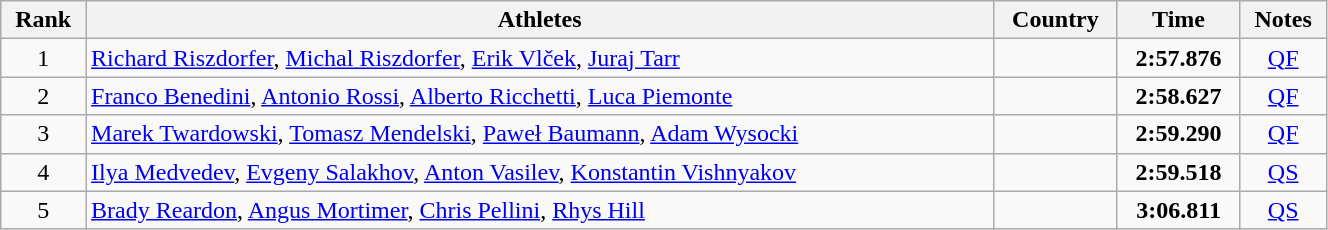<table class="wikitable sortable" width=70% style="text-align:center">
<tr>
<th>Rank</th>
<th>Athletes</th>
<th>Country</th>
<th>Time</th>
<th>Notes</th>
</tr>
<tr>
<td>1</td>
<td align=left><a href='#'>Richard Riszdorfer</a>, <a href='#'>Michal Riszdorfer</a>, <a href='#'>Erik Vlček</a>, <a href='#'>Juraj Tarr</a></td>
<td align=left></td>
<td><strong>2:57.876 </strong></td>
<td><a href='#'>QF</a></td>
</tr>
<tr>
<td>2</td>
<td align=left><a href='#'>Franco Benedini</a>, <a href='#'>Antonio Rossi</a>, <a href='#'>Alberto Ricchetti</a>, <a href='#'>Luca Piemonte</a></td>
<td align=left></td>
<td><strong>2:58.627 </strong></td>
<td><a href='#'>QF</a></td>
</tr>
<tr>
<td>3</td>
<td align=left><a href='#'>Marek Twardowski</a>, <a href='#'>Tomasz Mendelski</a>, <a href='#'>Paweł Baumann</a>, <a href='#'>Adam Wysocki</a></td>
<td align=left></td>
<td><strong>2:59.290</strong></td>
<td><a href='#'>QF</a></td>
</tr>
<tr>
<td>4</td>
<td align=left><a href='#'>Ilya Medvedev</a>, <a href='#'>Evgeny Salakhov</a>, <a href='#'>Anton Vasilev</a>, <a href='#'>Konstantin Vishnyakov</a></td>
<td align=left></td>
<td><strong>2:59.518 </strong></td>
<td><a href='#'>QS</a></td>
</tr>
<tr>
<td>5</td>
<td align=left><a href='#'>Brady Reardon</a>, <a href='#'>Angus Mortimer</a>, <a href='#'>Chris Pellini</a>, <a href='#'>Rhys Hill</a></td>
<td align=left></td>
<td><strong>3:06.811 </strong></td>
<td><a href='#'>QS</a></td>
</tr>
</table>
